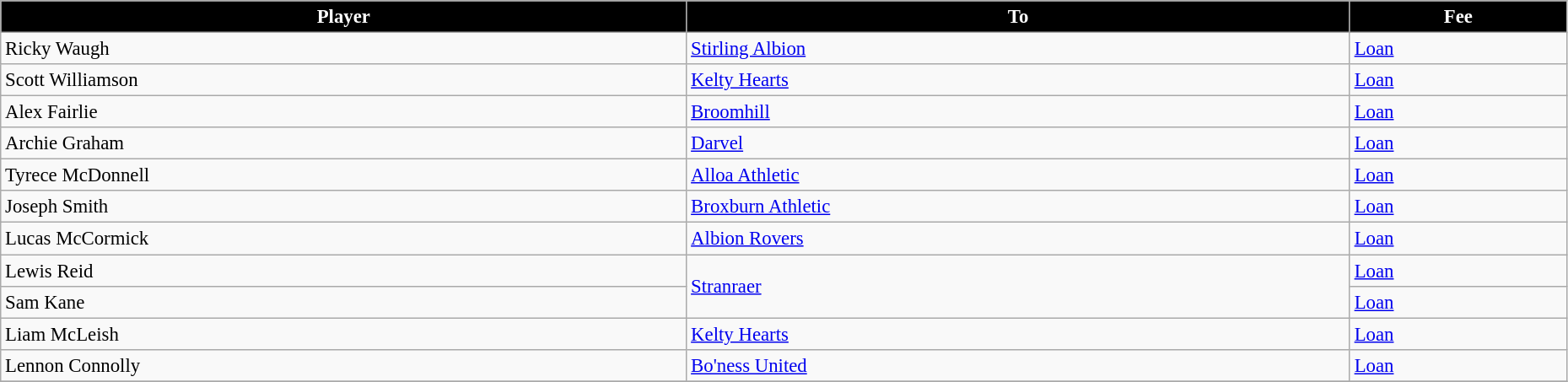<table class="wikitable" style="text-align:left; font-size:95%;width:98%;">
<tr>
<th style="background:black; color:white;">Player</th>
<th style="background:black; color:white;">To</th>
<th style="background:black; color:white;">Fee</th>
</tr>
<tr>
<td> Ricky Waugh</td>
<td> <a href='#'>Stirling Albion</a></td>
<td><a href='#'>Loan</a></td>
</tr>
<tr>
<td> Scott Williamson</td>
<td> <a href='#'>Kelty Hearts</a></td>
<td><a href='#'>Loan</a></td>
</tr>
<tr>
<td> Alex Fairlie</td>
<td> <a href='#'>Broomhill</a></td>
<td><a href='#'>Loan</a></td>
</tr>
<tr>
<td> Archie Graham</td>
<td> <a href='#'>Darvel</a></td>
<td><a href='#'>Loan</a></td>
</tr>
<tr>
<td> Tyrece McDonnell</td>
<td> <a href='#'>Alloa Athletic</a></td>
<td><a href='#'>Loan</a></td>
</tr>
<tr>
<td> Joseph Smith</td>
<td> <a href='#'>Broxburn Athletic</a></td>
<td><a href='#'>Loan</a></td>
</tr>
<tr>
<td> Lucas McCormick</td>
<td> <a href='#'>Albion Rovers</a></td>
<td><a href='#'>Loan</a></td>
</tr>
<tr>
<td> Lewis Reid</td>
<td rowspan=2> <a href='#'>Stranraer</a></td>
<td><a href='#'>Loan</a></td>
</tr>
<tr>
<td> Sam Kane</td>
<td><a href='#'>Loan</a></td>
</tr>
<tr>
<td> Liam McLeish</td>
<td> <a href='#'>Kelty Hearts</a></td>
<td><a href='#'>Loan</a></td>
</tr>
<tr>
<td> Lennon Connolly</td>
<td> <a href='#'>Bo'ness United</a></td>
<td><a href='#'>Loan</a></td>
</tr>
<tr>
</tr>
</table>
